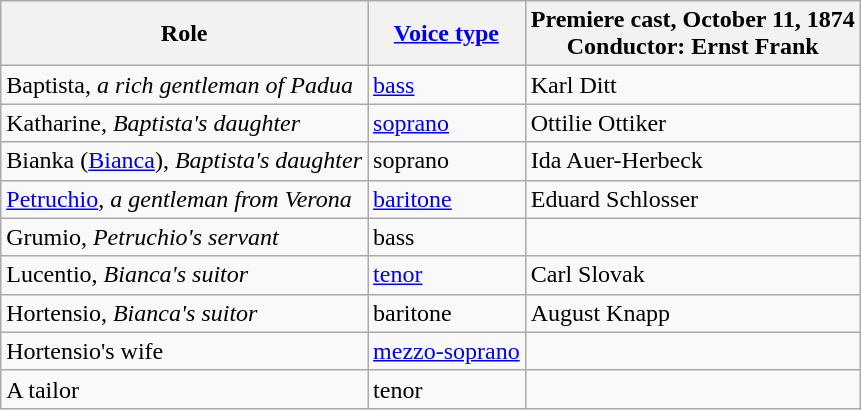<table class="wikitable">
<tr>
<th>Role</th>
<th><a href='#'>Voice type</a></th>
<th>Premiere cast, October 11, 1874<br>Conductor: Ernst Frank</th>
</tr>
<tr>
<td>Baptista, <em>a rich gentleman of Padua</em></td>
<td><a href='#'>bass</a></td>
<td>Karl Ditt</td>
</tr>
<tr>
<td>Katharine, <em>Baptista's daughter</em></td>
<td><a href='#'>soprano</a></td>
<td>Ottilie Ottiker</td>
</tr>
<tr>
<td>Bianka (<a href='#'>Bianca</a>), <em>Baptista's daughter</em></td>
<td>soprano</td>
<td>Ida Auer-Herbeck</td>
</tr>
<tr>
<td><a href='#'>Petruchio</a>, <em>a gentleman from Verona</em></td>
<td><a href='#'>baritone</a></td>
<td>Eduard Schlosser</td>
</tr>
<tr>
<td>Grumio, <em>Petruchio's servant</em></td>
<td>bass</td>
<td></td>
</tr>
<tr>
<td>Lucentio, <em>Bianca's suitor</em></td>
<td><a href='#'>tenor</a></td>
<td>Carl Slovak</td>
</tr>
<tr>
<td>Hortensio, <em>Bianca's suitor</em></td>
<td>baritone</td>
<td>August Knapp</td>
</tr>
<tr>
<td>Hortensio's wife</td>
<td><a href='#'>mezzo-soprano</a></td>
<td></td>
</tr>
<tr>
<td>A tailor</td>
<td>tenor</td>
<td></td>
</tr>
</table>
